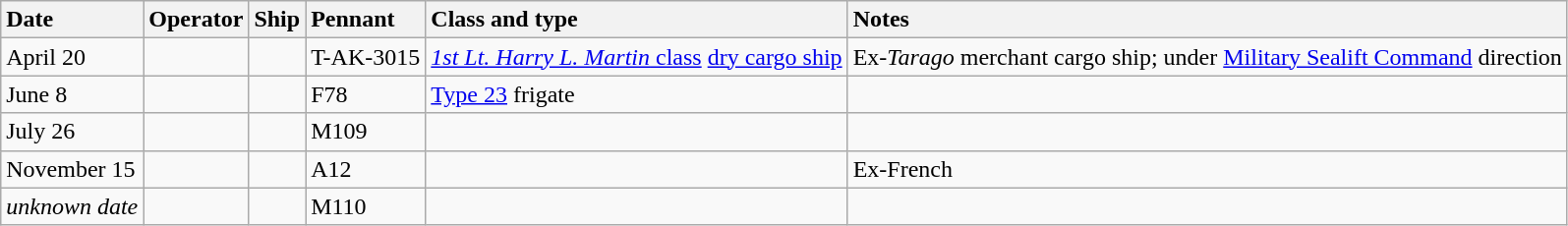<table class="wikitable nowraplinks">
<tr>
<th style="text-align: left">Date</th>
<th style="text-align: left">Operator</th>
<th style="text-align: left">Ship</th>
<th style="text-align: left">Pennant</th>
<th style="text-align: left">Class and type</th>
<th style="text-align: left">Notes</th>
</tr>
<tr ---->
<td>April 20</td>
<td></td>
<td><strong></strong></td>
<td>T-AK-3015</td>
<td><a href='#'><em>1st Lt. Harry L. Martin</em> class</a> <a href='#'>dry cargo ship</a></td>
<td>Ex-<em>Tarago</em> merchant cargo ship; under <a href='#'>Military Sealift Command</a> direction </td>
</tr>
<tr ---->
<td>June 8</td>
<td></td>
<td><strong></strong></td>
<td>F78</td>
<td><a href='#'>Type 23</a> frigate</td>
<td></td>
</tr>
<tr ---->
<td>July 26</td>
<td></td>
<td><strong></strong></td>
<td>M109</td>
<td></td>
<td></td>
</tr>
<tr ---->
<td>November 15</td>
<td></td>
<td><strong></strong></td>
<td>A12</td>
<td></td>
<td>Ex-French </td>
</tr>
<tr ---->
<td><em>unknown date</em></td>
<td></td>
<td><strong></strong></td>
<td>M110</td>
<td></td>
<td></td>
</tr>
</table>
